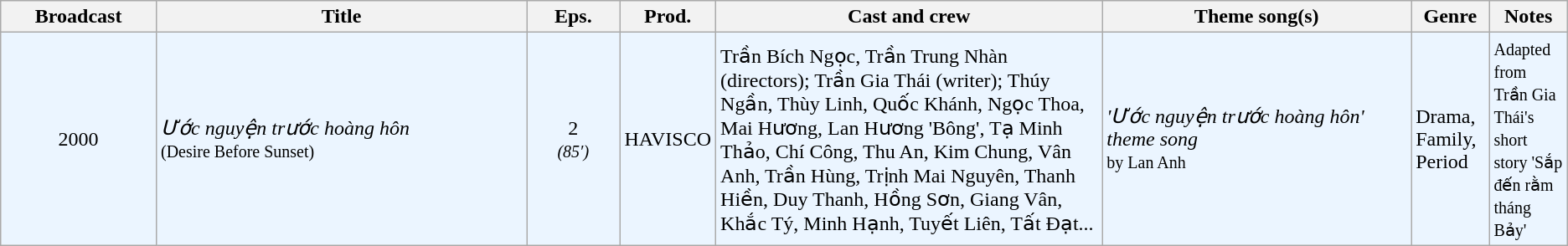<table class="wikitable sortable">
<tr>
<th style="width:10%;">Broadcast</th>
<th style="width:24%;">Title</th>
<th style="width:6%;">Eps.</th>
<th style="width:5%;">Prod.</th>
<th style="width:25%;">Cast and crew</th>
<th style="width:20%;">Theme song(s)</th>
<th style="width:5%;">Genre</th>
<th style="width:5%;">Notes</th>
</tr>
<tr ---- bgcolor="#ebf5ff">
<td style="text-align:center;">2000 <br></td>
<td><em>Ước nguyện trước hoàng hôn</em> <br><small>(Desire Before Sunset)</small></td>
<td style="text-align:center;">2<br><small><em>(85′)</em></small></td>
<td style="text-align:center;">HAVISCO</td>
<td>Trần Bích Ngọc, Trần Trung Nhàn (directors); Trần Gia Thái (writer); Thúy Ngần, Thùy Linh, Quốc Khánh, Ngọc Thoa, Mai Hương, Lan Hương 'Bông', Tạ Minh Thảo, Chí Công, Thu An, Kim Chung, Vân Anh, Trần Hùng, Trịnh Mai Nguyên, Thanh Hiền, Duy Thanh, Hồng Sơn, Giang Vân, Khắc Tý, Minh Hạnh, Tuyết Liên, Tất Đạt...</td>
<td><em> 'Ước nguyện trước hoàng hôn' theme song</em><br><small>by Lan Anh</small></td>
<td>Drama, Family, Period</td>
<td><small>Adapted from Trần Gia Thái's short story 'Sắp đến rằm tháng Bảy'</small></td>
</tr>
</table>
